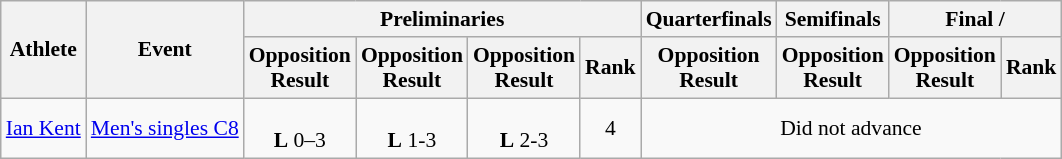<table class=wikitable style="font-size:90%">
<tr>
<th rowspan="2">Athlete</th>
<th rowspan="2">Event</th>
<th colspan="4">Preliminaries</th>
<th>Quarterfinals</th>
<th>Semifinals</th>
<th colspan="2">Final / </th>
</tr>
<tr>
<th>Opposition<br>Result</th>
<th>Opposition<br>Result</th>
<th>Opposition<br>Result</th>
<th>Rank</th>
<th>Opposition<br>Result</th>
<th>Opposition<br>Result</th>
<th>Opposition<br>Result</th>
<th>Rank</th>
</tr>
<tr>
<td><a href='#'>Ian Kent</a></td>
<td><a href='#'>Men's singles C8</a></td>
<td align="center"><br><strong>L</strong> 0–3</td>
<td align="center"><br><strong>L</strong> 1-3</td>
<td align="center"><br><strong>L</strong> 2-3</td>
<td align="center">4</td>
<td align="center" colspan="4">Did not advance</td>
</tr>
</table>
